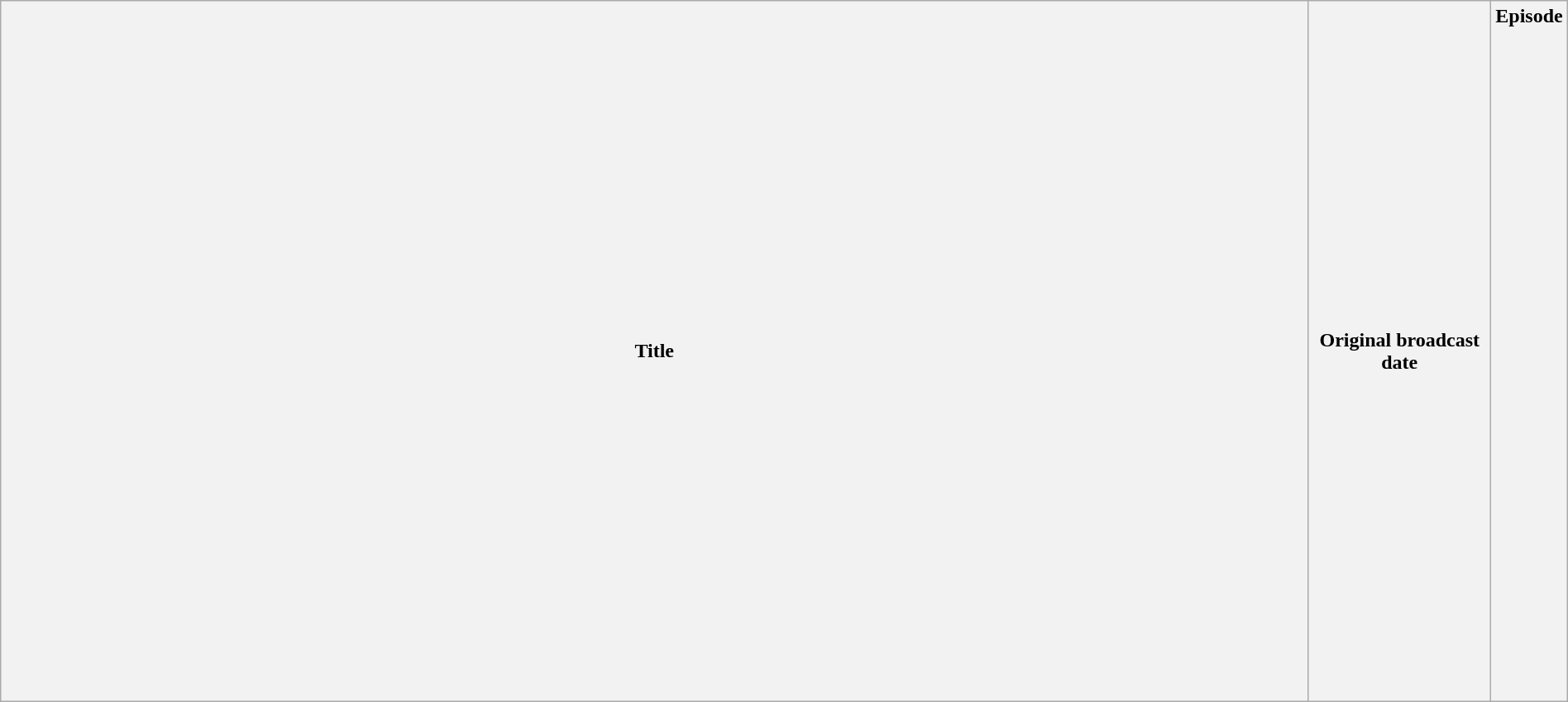<table class="wikitable plainrowheaders" style="width:100%; margin:auto;">
<tr>
<th>Title</th>
<th width="140">Original broadcast date</th>
<th width="40">Episode<br><br><br><br><br><br><br><br><br><br><br><br><br><br><br><br><br><br><br><br><br><br><br><br><br><br><br><br><br><br><br></th>
</tr>
</table>
